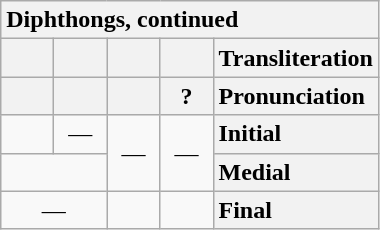<table class="wikitable" style="text-align: center; display: inline-table;">
<tr>
<th colspan="5" style="text-align: left">Diphthongs, continued</th>
</tr>
<tr>
<th style="min-width: 1.75em"></th>
<th style="min-width: 1.75em"></th>
<th style="min-width: 1.75em"></th>
<th style="min-width: 1.75em"></th>
<th style="text-align: left">Transliteration</th>
</tr>
<tr>
<th></th>
<th></th>
<th></th>
<th>?</th>
<th style="text-align: left">Pronunciation</th>
</tr>
<tr>
<td></td>
<td>—</td>
<td rowspan="2">—</td>
<td rowspan="2">—</td>
<th style="text-align: left">Initial</th>
</tr>
<tr>
<td colspan="2"></td>
<th style="text-align: left">Medial</th>
</tr>
<tr>
<td colspan="2">—</td>
<td> </td>
<td></td>
<th style="text-align: left">Final</th>
</tr>
</table>
